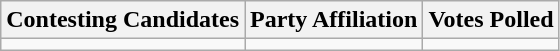<table class="wikitable sortable">
<tr>
<th>Contesting Candidates</th>
<th>Party Affiliation</th>
<th>Votes Polled</th>
</tr>
<tr>
<td></td>
<td></td>
<td></td>
</tr>
</table>
